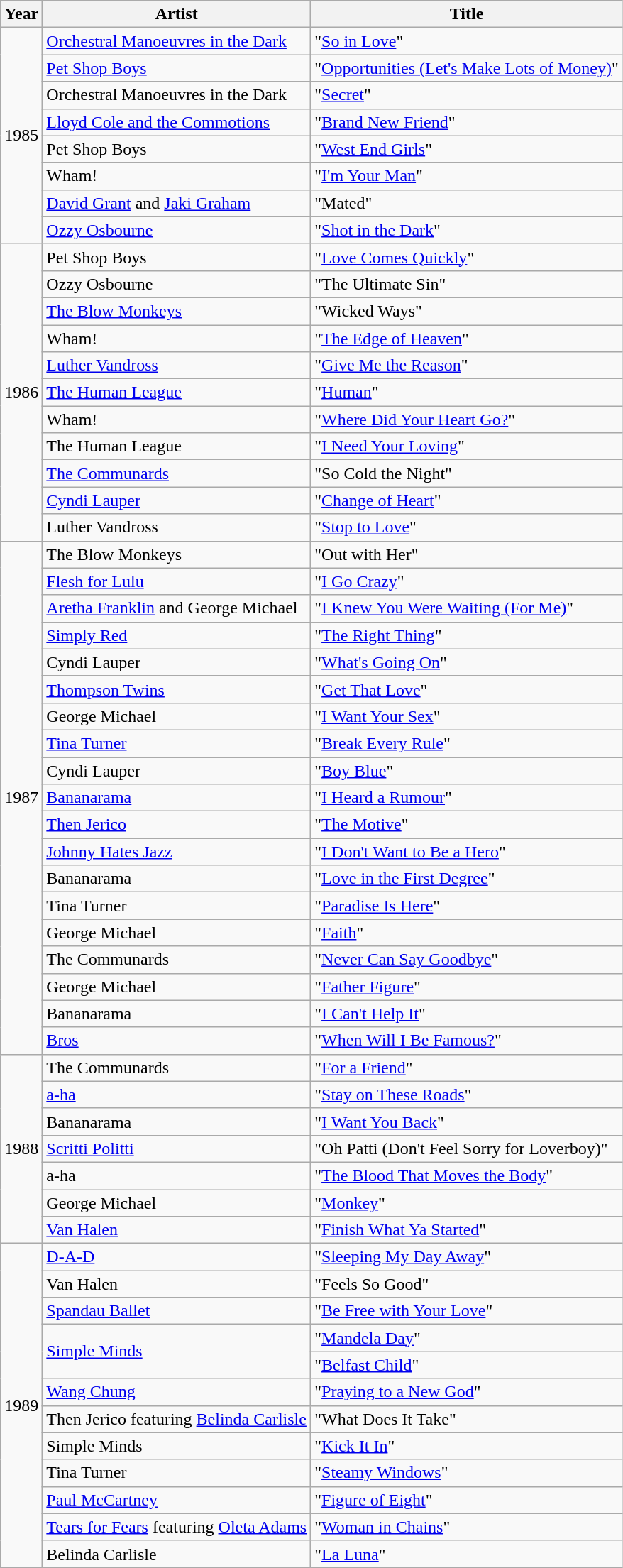<table class="wikitable">
<tr>
<th>Year</th>
<th>Artist</th>
<th>Title</th>
</tr>
<tr>
<td rowspan="8">1985</td>
<td><a href='#'>Orchestral Manoeuvres in the Dark</a></td>
<td>"<a href='#'>So in Love</a>"</td>
</tr>
<tr>
<td><a href='#'>Pet Shop Boys</a></td>
<td>"<a href='#'>Opportunities (Let's Make Lots of Money)</a>"</td>
</tr>
<tr>
<td>Orchestral Manoeuvres in the Dark</td>
<td>"<a href='#'>Secret</a>"</td>
</tr>
<tr>
<td><a href='#'>Lloyd Cole and the Commotions</a></td>
<td>"<a href='#'>Brand New Friend</a>"</td>
</tr>
<tr>
<td>Pet Shop Boys</td>
<td>"<a href='#'>West End Girls</a>"</td>
</tr>
<tr>
<td>Wham!</td>
<td>"<a href='#'>I'm Your Man</a>"</td>
</tr>
<tr>
<td><a href='#'>David Grant</a> and <a href='#'>Jaki Graham</a></td>
<td>"Mated"</td>
</tr>
<tr>
<td><a href='#'>Ozzy Osbourne</a></td>
<td>"<a href='#'>Shot in the Dark</a>"</td>
</tr>
<tr>
<td rowspan="11">1986</td>
<td>Pet Shop Boys</td>
<td>"<a href='#'>Love Comes Quickly</a>"<br></td>
</tr>
<tr>
<td>Ozzy Osbourne</td>
<td>"The Ultimate Sin"</td>
</tr>
<tr>
<td><a href='#'>The Blow Monkeys</a></td>
<td>"Wicked Ways"</td>
</tr>
<tr>
<td>Wham!</td>
<td>"<a href='#'>The Edge of Heaven</a>"</td>
</tr>
<tr>
<td><a href='#'>Luther Vandross</a></td>
<td>"<a href='#'>Give Me the Reason</a>"</td>
</tr>
<tr>
<td><a href='#'>The Human League</a></td>
<td>"<a href='#'>Human</a>"</td>
</tr>
<tr>
<td>Wham!</td>
<td>"<a href='#'>Where Did Your Heart Go?</a>"<br></td>
</tr>
<tr>
<td>The Human League</td>
<td>"<a href='#'>I Need Your Loving</a>"</td>
</tr>
<tr>
<td><a href='#'>The Communards</a></td>
<td>"So Cold the Night"</td>
</tr>
<tr>
<td><a href='#'>Cyndi Lauper</a></td>
<td>"<a href='#'>Change of Heart</a>"</td>
</tr>
<tr>
<td>Luther Vandross</td>
<td>"<a href='#'>Stop to Love</a>"</td>
</tr>
<tr>
<td rowspan="19">1987</td>
<td>The Blow Monkeys</td>
<td>"Out with Her"</td>
</tr>
<tr>
<td><a href='#'>Flesh for Lulu</a></td>
<td>"<a href='#'>I Go Crazy</a>"</td>
</tr>
<tr>
<td><a href='#'>Aretha Franklin</a> and George Michael</td>
<td>"<a href='#'>I Knew You Were Waiting (For Me)</a>"</td>
</tr>
<tr>
<td><a href='#'>Simply Red</a></td>
<td>"<a href='#'>The Right Thing</a>"</td>
</tr>
<tr>
<td>Cyndi Lauper</td>
<td>"<a href='#'>What's Going On</a>"</td>
</tr>
<tr>
<td><a href='#'>Thompson Twins</a></td>
<td>"<a href='#'>Get That Love</a>"</td>
</tr>
<tr>
<td>George Michael</td>
<td>"<a href='#'>I Want Your Sex</a>"</td>
</tr>
<tr>
<td><a href='#'>Tina Turner</a></td>
<td>"<a href='#'>Break Every Rule</a>"</td>
</tr>
<tr>
<td>Cyndi Lauper</td>
<td>"<a href='#'>Boy Blue</a>"</td>
</tr>
<tr>
<td><a href='#'>Bananarama</a></td>
<td>"<a href='#'>I Heard a Rumour</a>"</td>
</tr>
<tr>
<td><a href='#'>Then Jerico</a></td>
<td>"<a href='#'>The Motive</a>"</td>
</tr>
<tr>
<td><a href='#'>Johnny Hates Jazz</a></td>
<td>"<a href='#'>I Don't Want to Be a Hero</a>"</td>
</tr>
<tr>
<td>Bananarama</td>
<td>"<a href='#'>Love in the First Degree</a>"</td>
</tr>
<tr>
<td>Tina Turner</td>
<td>"<a href='#'>Paradise Is Here</a>"</td>
</tr>
<tr>
<td>George Michael</td>
<td>"<a href='#'>Faith</a>"</td>
</tr>
<tr>
<td>The Communards</td>
<td>"<a href='#'>Never Can Say Goodbye</a>"</td>
</tr>
<tr>
<td>George Michael</td>
<td>"<a href='#'>Father Figure</a>"</td>
</tr>
<tr>
<td>Bananarama</td>
<td>"<a href='#'>I Can't Help It</a>"</td>
</tr>
<tr>
<td><a href='#'>Bros</a></td>
<td>"<a href='#'>When Will I Be Famous?</a>"</td>
</tr>
<tr>
<td rowspan="7">1988</td>
<td>The Communards</td>
<td>"<a href='#'>For a Friend</a>"</td>
</tr>
<tr>
<td><a href='#'>a-ha</a></td>
<td>"<a href='#'>Stay on These Roads</a>"</td>
</tr>
<tr>
<td>Bananarama</td>
<td>"<a href='#'>I Want You Back</a>"</td>
</tr>
<tr>
<td><a href='#'>Scritti Politti</a></td>
<td>"Oh Patti (Don't Feel Sorry for Loverboy)"</td>
</tr>
<tr>
<td>a-ha</td>
<td>"<a href='#'>The Blood That Moves the Body</a>"</td>
</tr>
<tr>
<td>George Michael</td>
<td>"<a href='#'>Monkey</a>"</td>
</tr>
<tr>
<td><a href='#'>Van Halen</a></td>
<td>"<a href='#'>Finish What Ya Started</a>"</td>
</tr>
<tr>
<td rowspan="12">1989</td>
<td><a href='#'>D-A-D</a></td>
<td>"<a href='#'>Sleeping My Day Away</a>"</td>
</tr>
<tr>
<td>Van Halen</td>
<td>"Feels So Good"</td>
</tr>
<tr>
<td><a href='#'>Spandau Ballet</a></td>
<td>"<a href='#'>Be Free with Your Love</a>"</td>
</tr>
<tr>
<td rowspan="2"><a href='#'>Simple Minds</a></td>
<td>"<a href='#'>Mandela Day</a>"</td>
</tr>
<tr>
<td>"<a href='#'>Belfast Child</a>"</td>
</tr>
<tr>
<td><a href='#'>Wang Chung</a></td>
<td>"<a href='#'>Praying to a New God</a>"</td>
</tr>
<tr>
<td>Then Jerico featuring <a href='#'>Belinda Carlisle</a></td>
<td>"What Does It Take"</td>
</tr>
<tr>
<td>Simple Minds</td>
<td>"<a href='#'>Kick It In</a>"</td>
</tr>
<tr>
<td>Tina Turner</td>
<td>"<a href='#'>Steamy Windows</a>"</td>
</tr>
<tr>
<td><a href='#'>Paul McCartney</a></td>
<td>"<a href='#'>Figure of Eight</a>"</td>
</tr>
<tr>
<td><a href='#'>Tears for Fears</a> featuring <a href='#'>Oleta Adams</a></td>
<td>"<a href='#'>Woman in Chains</a>"</td>
</tr>
<tr>
<td>Belinda Carlisle</td>
<td>"<a href='#'>La Luna</a>"</td>
</tr>
</table>
